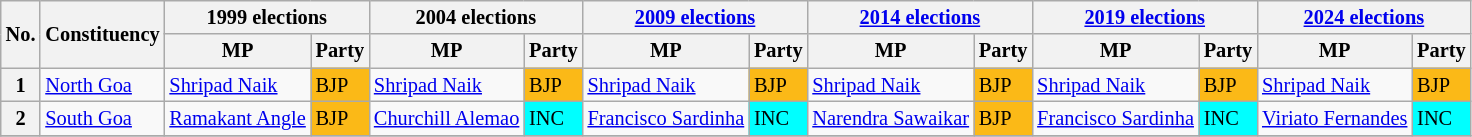<table class="wikitable sortable" style="font-size:85%">
<tr>
<th rowspan="2">No.</th>
<th rowspan="2">Constituency</th>
<th colspan="2">1999 elections</th>
<th colspan="2">2004 elections</th>
<th colspan="2"><a href='#'>2009 elections</a></th>
<th colspan="2"><a href='#'>2014 elections</a></th>
<th colspan="2"><a href='#'>2019 elections</a></th>
<th colspan="2"><a href='#'>2024 elections</a></th>
</tr>
<tr>
<th>MP</th>
<th>Party</th>
<th>MP</th>
<th>Party</th>
<th>MP</th>
<th>Party</th>
<th>MP</th>
<th>Party</th>
<th>MP</th>
<th>Party</th>
<th>MP</th>
<th>Party</th>
</tr>
<tr>
<th>1</th>
<td><a href='#'>North Goa</a></td>
<td><a href='#'>Shripad Naik</a></td>
<td bgcolor=#FBB917>BJP</td>
<td><a href='#'>Shripad Naik</a></td>
<td bgcolor=#FBB917>BJP</td>
<td><a href='#'>Shripad Naik</a></td>
<td bgcolor=#FBB917>BJP</td>
<td><a href='#'>Shripad Naik</a></td>
<td bgcolor=#FBB917>BJP</td>
<td><a href='#'>Shripad Naik</a></td>
<td bgcolor=#FBB917>BJP</td>
<td><a href='#'>Shripad Naik</a></td>
<td bgcolor=#FBB917>BJP</td>
</tr>
<tr>
<th>2</th>
<td><a href='#'>South Goa</a></td>
<td><a href='#'>Ramakant Angle</a></td>
<td bgcolor=#FBB917>BJP</td>
<td><a href='#'>Churchill Alemao</a></td>
<td bgcolor=#00FFFF>INC</td>
<td><a href='#'>Francisco Sardinha</a></td>
<td bgcolor=#00FFFF>INC</td>
<td><a href='#'>Narendra Sawaikar</a></td>
<td bgcolor=#FBB917>BJP</td>
<td><a href='#'>Francisco Sardinha</a></td>
<td bgcolor=#00FFFF>INC</td>
<td><a href='#'>Viriato Fernandes</a></td>
<td bgcolor=#00FFFF>INC</td>
</tr>
<tr>
</tr>
</table>
